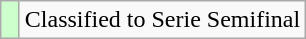<table class="wikitable" style="text-align:center">
<tr>
<td width="5px" bgcolor="#ccffcc"></td>
<td>Classified to Serie Semifinal</td>
</tr>
</table>
